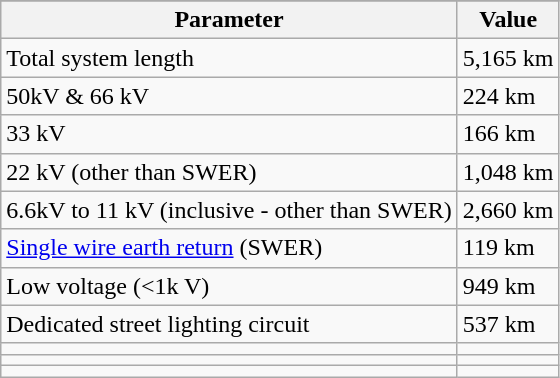<table class="wikitable">
<tr>
</tr>
<tr>
<th>Parameter</th>
<th>Value</th>
</tr>
<tr>
<td>Total system length</td>
<td>5,165 km</td>
</tr>
<tr>
<td>50kV & 66 kV</td>
<td>224 km</td>
</tr>
<tr>
<td>33 kV</td>
<td>166 km</td>
</tr>
<tr>
<td>22 kV (other than SWER)</td>
<td>1,048 km</td>
</tr>
<tr>
<td>6.6kV to 11 kV (inclusive - other than SWER)</td>
<td>2,660 km</td>
</tr>
<tr>
<td><a href='#'>Single wire earth return</a> (SWER)</td>
<td>119 km</td>
</tr>
<tr>
<td>Low voltage (<1k V)</td>
<td>949 km</td>
</tr>
<tr>
<td>Dedicated street lighting circuit</td>
<td>537 km</td>
</tr>
<tr>
<td></td>
<td></td>
</tr>
<tr>
<td></td>
<td></td>
</tr>
<tr>
<td></td>
<td></td>
</tr>
</table>
